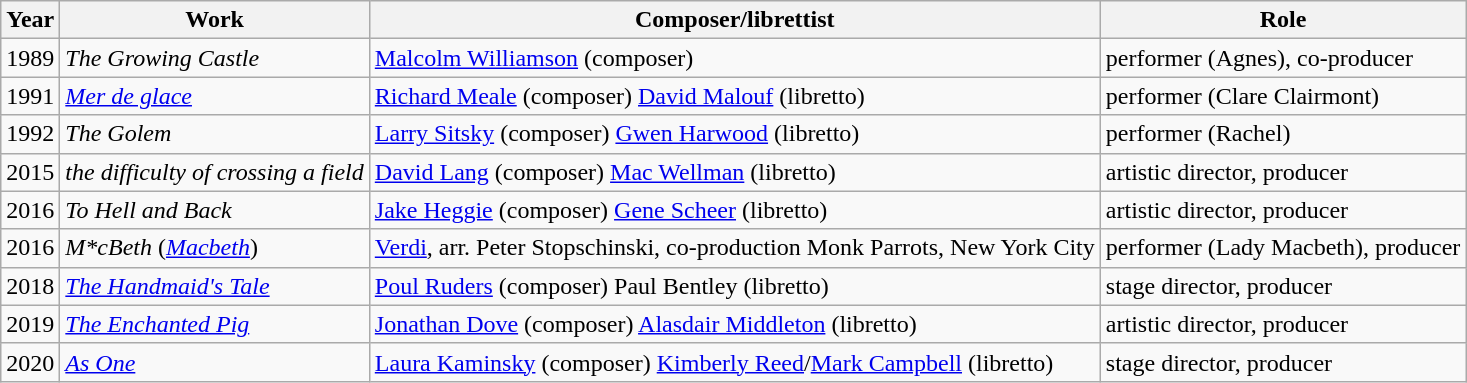<table class="wikitable">
<tr>
<th>Year</th>
<th>Work</th>
<th>Composer/librettist</th>
<th>Role</th>
</tr>
<tr>
<td>1989</td>
<td><em>The Growing Castle</em></td>
<td><a href='#'>Malcolm Williamson</a> (composer)</td>
<td>performer (Agnes), co-producer</td>
</tr>
<tr>
<td>1991</td>
<td><em><a href='#'>Mer de glace</a></em></td>
<td><a href='#'>Richard Meale</a> (composer) <a href='#'>David Malouf</a> (libretto)</td>
<td>performer (Clare Clairmont)</td>
</tr>
<tr>
<td>1992</td>
<td><em>The Golem</em></td>
<td><a href='#'>Larry Sitsky</a> (composer) <a href='#'>Gwen Harwood</a> (libretto)</td>
<td>performer (Rachel)</td>
</tr>
<tr>
<td>2015</td>
<td><em>the difficulty of crossing a field</em></td>
<td><a href='#'>David Lang</a> (composer) <a href='#'>Mac Wellman</a> (libretto)</td>
<td>artistic director, producer</td>
</tr>
<tr>
<td>2016</td>
<td><em>To Hell and Back</em></td>
<td><a href='#'>Jake Heggie</a> (composer) <a href='#'>Gene Scheer</a> (libretto)</td>
<td>artistic director, producer</td>
</tr>
<tr>
<td>2016</td>
<td><em>M*cBeth</em> (<em><a href='#'>Macbeth</a></em>)</td>
<td><a href='#'>Verdi</a>, arr. Peter Stopschinski, co-production Monk Parrots, New York City</td>
<td>performer (Lady Macbeth), producer</td>
</tr>
<tr>
<td>2018</td>
<td><a href='#'><em>The Handmaid's Tale</em></a></td>
<td><a href='#'>Poul Ruders</a> (composer) Paul Bentley (libretto)</td>
<td>stage director, producer</td>
</tr>
<tr>
<td>2019</td>
<td><a href='#'><em>The Enchanted Pig</em></a></td>
<td><a href='#'>Jonathan Dove</a> (composer) <a href='#'>Alasdair Middleton</a> (libretto)</td>
<td>artistic director, producer</td>
</tr>
<tr>
<td>2020</td>
<td><a href='#'><em>As One</em></a></td>
<td><a href='#'>Laura Kaminsky</a> (composer) <a href='#'>Kimberly Reed</a>/<a href='#'>Mark Campbell</a> (libretto)</td>
<td>stage director, producer</td>
</tr>
</table>
